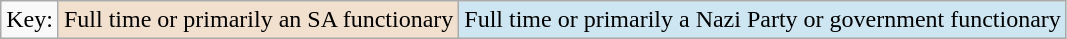<table class="wikitable sortable">
<tr>
<td>Key:</td>
<td style="background:#F2E0CE">Full time or primarily an SA functionary</td>
<td style="background:#CEE6F2">Full time or primarily a Nazi Party or government functionary</td>
</tr>
</table>
